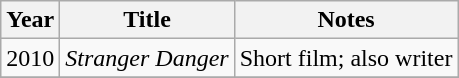<table class="wikitable">
<tr>
<th>Year</th>
<th>Title</th>
<th>Notes</th>
</tr>
<tr>
<td>2010</td>
<td><em>Stranger Danger</em></td>
<td>Short film; also writer</td>
</tr>
<tr>
</tr>
</table>
